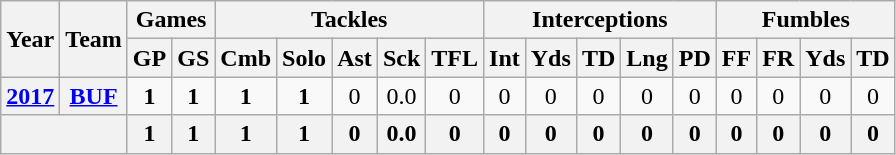<table class="wikitable" style="text-align:center">
<tr>
<th rowspan="2">Year</th>
<th rowspan="2">Team</th>
<th colspan="2">Games</th>
<th colspan="5">Tackles</th>
<th colspan="5">Interceptions</th>
<th colspan="4">Fumbles</th>
</tr>
<tr>
<th>GP</th>
<th>GS</th>
<th>Cmb</th>
<th>Solo</th>
<th>Ast</th>
<th>Sck</th>
<th>TFL</th>
<th>Int</th>
<th>Yds</th>
<th>TD</th>
<th>Lng</th>
<th>PD</th>
<th>FF</th>
<th>FR</th>
<th>Yds</th>
<th>TD</th>
</tr>
<tr>
<th><a href='#'>2017</a></th>
<th><a href='#'>BUF</a></th>
<td><strong>1</strong></td>
<td><strong>1</strong></td>
<td><strong>1</strong></td>
<td><strong>1</strong></td>
<td>0</td>
<td>0.0</td>
<td>0</td>
<td>0</td>
<td>0</td>
<td>0</td>
<td>0</td>
<td>0</td>
<td>0</td>
<td>0</td>
<td>0</td>
<td>0</td>
</tr>
<tr>
<th colspan="2"></th>
<th>1</th>
<th>1</th>
<th>1</th>
<th>1</th>
<th>0</th>
<th>0.0</th>
<th>0</th>
<th>0</th>
<th>0</th>
<th>0</th>
<th>0</th>
<th>0</th>
<th>0</th>
<th>0</th>
<th>0</th>
<th>0</th>
</tr>
</table>
